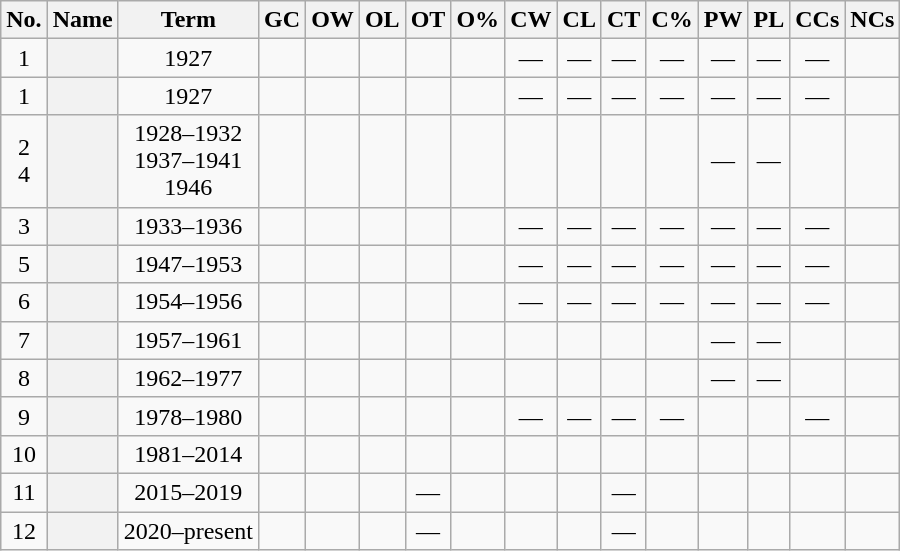<table class="wikitable sortable" style="text-align:center">
<tr>
<th scope="col" class="unsortable">No.</th>
<th>Name</th>
<th>Term</th>
<th>GC</th>
<th>OW</th>
<th>OL</th>
<th>OT</th>
<th>O%</th>
<th>CW</th>
<th>CL</th>
<th>CT</th>
<th>C%</th>
<th>PW</th>
<th>PL</th>
<th>CCs</th>
<th>NCs</th>
</tr>
<tr>
<td>1</td>
<th scope="row"></th>
<td>1927</td>
<td></td>
<td></td>
<td></td>
<td></td>
<td></td>
<td>—</td>
<td>—</td>
<td>—</td>
<td>—</td>
<td>—</td>
<td>—</td>
<td>—</td>
<td></td>
</tr>
<tr>
<td>1</td>
<th scope="row"></th>
<td>1927</td>
<td></td>
<td></td>
<td></td>
<td></td>
<td></td>
<td>—</td>
<td>—</td>
<td>—</td>
<td>—</td>
<td>—</td>
<td>—</td>
<td>—</td>
<td></td>
</tr>
<tr>
<td>2<br>4</td>
<th scope="row"></th>
<td>1928–1932<br>1937–1941<br>1946</td>
<td></td>
<td></td>
<td></td>
<td></td>
<td></td>
<td></td>
<td></td>
<td></td>
<td></td>
<td>—</td>
<td>—</td>
<td></td>
<td></td>
</tr>
<tr>
<td>3</td>
<th scope="row"></th>
<td>1933–1936</td>
<td></td>
<td></td>
<td></td>
<td></td>
<td></td>
<td>—</td>
<td>—</td>
<td>—</td>
<td>—</td>
<td>—</td>
<td>—</td>
<td>—</td>
<td></td>
</tr>
<tr>
<td>5</td>
<th scope="row"></th>
<td>1947–1953</td>
<td></td>
<td></td>
<td></td>
<td></td>
<td></td>
<td>—</td>
<td>—</td>
<td>—</td>
<td>—</td>
<td>—</td>
<td>—</td>
<td>—</td>
<td></td>
</tr>
<tr>
<td>6</td>
<th scope="row"></th>
<td>1954–1956</td>
<td></td>
<td></td>
<td></td>
<td></td>
<td></td>
<td>—</td>
<td>—</td>
<td>—</td>
<td>—</td>
<td>—</td>
<td>—</td>
<td>—</td>
<td></td>
</tr>
<tr>
<td>7</td>
<th scope="row"></th>
<td>1957–1961</td>
<td></td>
<td></td>
<td></td>
<td></td>
<td></td>
<td></td>
<td></td>
<td></td>
<td></td>
<td>—</td>
<td>—</td>
<td></td>
<td></td>
</tr>
<tr>
<td>8</td>
<th scope="row"></th>
<td>1962–1977</td>
<td></td>
<td></td>
<td></td>
<td></td>
<td></td>
<td></td>
<td></td>
<td></td>
<td></td>
<td>—</td>
<td>—</td>
<td></td>
<td></td>
</tr>
<tr>
<td>9</td>
<th scope="row"></th>
<td>1978–1980</td>
<td></td>
<td></td>
<td></td>
<td></td>
<td></td>
<td>—</td>
<td>—</td>
<td>—</td>
<td>—</td>
<td></td>
<td></td>
<td>—</td>
<td></td>
</tr>
<tr>
<td>10</td>
<th scope="row"></th>
<td>1981–2014</td>
<td></td>
<td></td>
<td></td>
<td></td>
<td></td>
<td></td>
<td></td>
<td></td>
<td></td>
<td></td>
<td></td>
<td></td>
<td></td>
</tr>
<tr>
<td>11</td>
<th scope="row"></th>
<td>2015–2019</td>
<td></td>
<td></td>
<td></td>
<td>—</td>
<td></td>
<td></td>
<td></td>
<td>—</td>
<td></td>
<td></td>
<td></td>
<td></td>
<td></td>
</tr>
<tr>
<td>12</td>
<th scope="row"></th>
<td>2020–present</td>
<td></td>
<td></td>
<td></td>
<td>—</td>
<td></td>
<td></td>
<td></td>
<td>—</td>
<td></td>
<td></td>
<td></td>
<td></td>
<td></td>
</tr>
</table>
